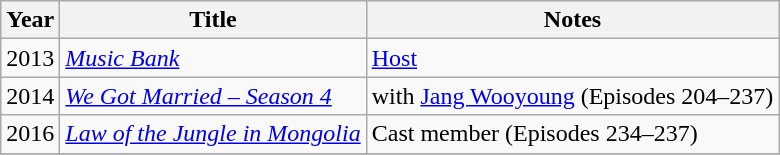<table class="wikitable">
<tr>
<th width=10>Year</th>
<th>Title</th>
<th>Notes</th>
</tr>
<tr>
<td>2013</td>
<td><em><a href='#'>Music Bank</a></em></td>
<td><a href='#'>Host</a></td>
</tr>
<tr>
<td>2014</td>
<td><em><a href='#'>We Got Married – Season 4</a></em></td>
<td>with <a href='#'>Jang Wooyoung</a> (Episodes 204–237)</td>
</tr>
<tr>
<td>2016</td>
<td><em><a href='#'>Law of the Jungle in Mongolia</a></em></td>
<td>Cast member (Episodes 234–237)</td>
</tr>
<tr>
</tr>
</table>
